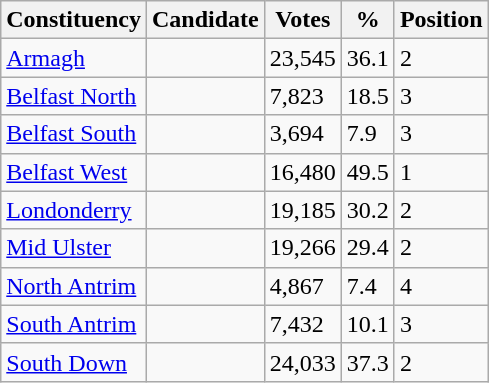<table class="wikitable sortable">
<tr>
<th>Constituency</th>
<th>Candidate</th>
<th>Votes</th>
<th>%</th>
<th>Position</th>
</tr>
<tr>
<td><a href='#'>Armagh</a></td>
<td></td>
<td>23,545</td>
<td>36.1</td>
<td>2</td>
</tr>
<tr>
<td><a href='#'>Belfast North</a></td>
<td></td>
<td>7,823</td>
<td>18.5</td>
<td>3</td>
</tr>
<tr>
<td><a href='#'>Belfast South</a></td>
<td></td>
<td>3,694</td>
<td>7.9</td>
<td>3</td>
</tr>
<tr>
<td><a href='#'>Belfast West</a></td>
<td></td>
<td>16,480</td>
<td>49.5</td>
<td>1</td>
</tr>
<tr>
<td><a href='#'>Londonderry</a></td>
<td></td>
<td>19,185</td>
<td>30.2</td>
<td>2</td>
</tr>
<tr>
<td><a href='#'>Mid Ulster</a></td>
<td></td>
<td>19,266</td>
<td>29.4</td>
<td>2</td>
</tr>
<tr>
<td><a href='#'>North Antrim</a></td>
<td></td>
<td>4,867</td>
<td>7.4</td>
<td>4</td>
</tr>
<tr>
<td><a href='#'>South Antrim</a></td>
<td></td>
<td>7,432</td>
<td>10.1</td>
<td>3</td>
</tr>
<tr>
<td><a href='#'>South Down</a></td>
<td></td>
<td>24,033</td>
<td>37.3</td>
<td>2</td>
</tr>
</table>
